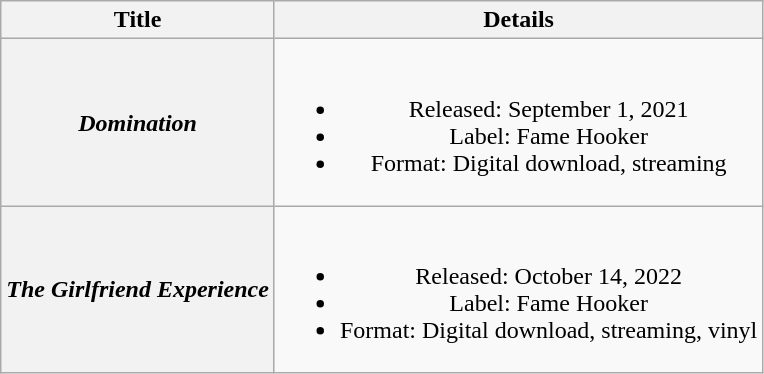<table class="wikitable plainrowheaders" style="text-align:center;">
<tr>
<th scope="col">Title</th>
<th scope="col">Details</th>
</tr>
<tr>
<th scope="row"><em>Domination</em></th>
<td><br><ul><li>Released: September 1, 2021</li><li>Label: Fame Hooker</li><li>Format: Digital download, streaming</li></ul></td>
</tr>
<tr>
<th scope="row"><em>The Girlfriend Experience</em></th>
<td><br><ul><li>Released: October 14, 2022</li><li>Label: Fame Hooker</li><li>Format: Digital download, streaming, vinyl</li></ul></td>
</tr>
</table>
